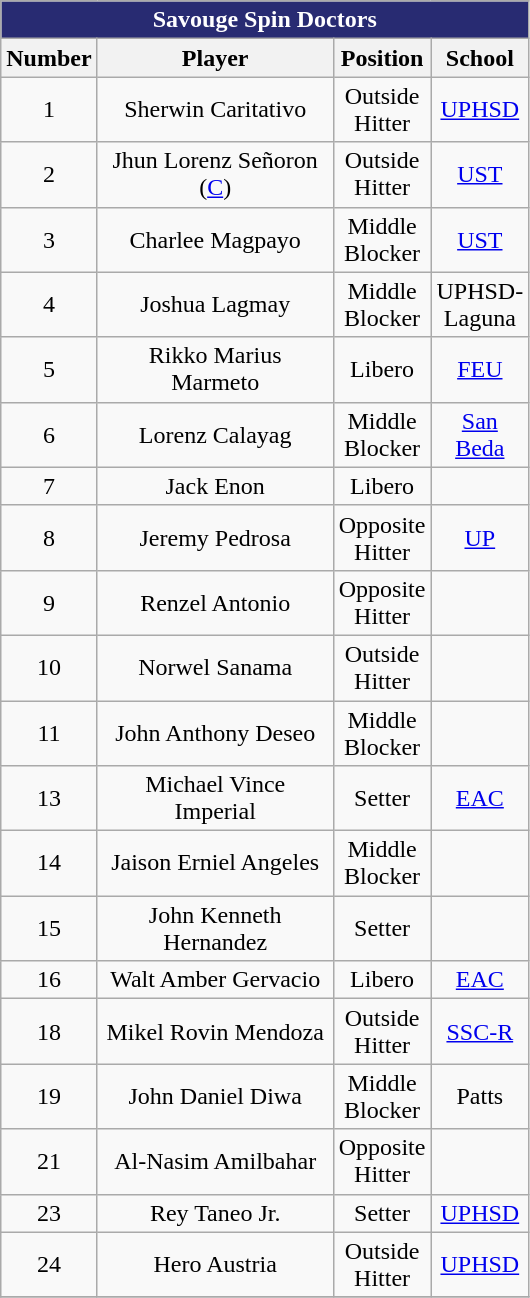<table class="wikitable sortable" style="text-align:center;">
<tr>
<th colspan="5" style= "background: #282B72; color: White; text-align: center"><strong>Savouge Spin Doctors</strong></th>
</tr>
<tr>
<th width=10px>Number</th>
<th width=150px>Player</th>
<th width=50px>Position</th>
<th width=25px>School</th>
</tr>
<tr>
<td style="text-align:center;">1</td>
<td>Sherwin Caritativo</td>
<td>Outside Hitter</td>
<td><a href='#'>UPHSD</a></td>
</tr>
<tr>
<td style="text-align:center;">2</td>
<td>Jhun Lorenz Señoron (<a href='#'>C</a>)</td>
<td>Outside Hitter</td>
<td><a href='#'>UST</a></td>
</tr>
<tr>
<td style="text-align:center;">3</td>
<td>Charlee Magpayo</td>
<td>Middle Blocker</td>
<td><a href='#'>UST</a></td>
</tr>
<tr>
<td style="text-align:center;">4</td>
<td>Joshua Lagmay</td>
<td>Middle Blocker</td>
<td>UPHSD-Laguna</td>
</tr>
<tr>
<td style="text-align:center;">5</td>
<td>Rikko Marius Marmeto</td>
<td>Libero</td>
<td><a href='#'>FEU</a></td>
</tr>
<tr>
<td style="text-align:center;">6</td>
<td>Lorenz Calayag</td>
<td>Middle Blocker</td>
<td><a href='#'>San Beda</a></td>
</tr>
<tr>
<td style="text-align:center;">7</td>
<td>Jack Enon</td>
<td>Libero</td>
<td></td>
</tr>
<tr>
<td style="text-align:center;">8</td>
<td>Jeremy Pedrosa</td>
<td>Opposite Hitter</td>
<td><a href='#'>UP</a></td>
</tr>
<tr>
<td style="text-align:center;">9</td>
<td>Renzel Antonio</td>
<td>Opposite Hitter</td>
<td></td>
</tr>
<tr>
<td style="text-align:center;">10</td>
<td>Norwel Sanama</td>
<td>Outside Hitter</td>
<td></td>
</tr>
<tr>
<td style="text-align:center;">11</td>
<td>John Anthony Deseo</td>
<td>Middle Blocker</td>
<td></td>
</tr>
<tr>
<td style="text-align:center;">13</td>
<td>Michael Vince Imperial</td>
<td>Setter</td>
<td><a href='#'>EAC</a></td>
</tr>
<tr>
<td style="text-align:center;">14</td>
<td>Jaison Erniel Angeles</td>
<td>Middle Blocker</td>
<td></td>
</tr>
<tr>
<td style="text-align:center;">15</td>
<td>John Kenneth Hernandez</td>
<td>Setter</td>
<td></td>
</tr>
<tr>
<td style="text-align:center;">16</td>
<td>Walt Amber Gervacio</td>
<td>Libero</td>
<td><a href='#'>EAC</a></td>
</tr>
<tr>
<td style="text-align:center;">18</td>
<td>Mikel Rovin Mendoza</td>
<td>Outside Hitter</td>
<td><a href='#'>SSC-R</a></td>
</tr>
<tr>
<td style="text-align:center;">19</td>
<td>John Daniel Diwa</td>
<td>Middle Blocker</td>
<td>Patts</td>
</tr>
<tr>
<td style="text-align:center;">21</td>
<td>Al-Nasim Amilbahar</td>
<td>Opposite Hitter</td>
<td></td>
</tr>
<tr>
<td style="text-align:center;">23</td>
<td>Rey Taneo Jr.</td>
<td>Setter</td>
<td><a href='#'>UPHSD</a></td>
</tr>
<tr>
<td style="text-align:center;">24</td>
<td>Hero Austria</td>
<td>Outside Hitter</td>
<td><a href='#'>UPHSD</a></td>
</tr>
<tr>
</tr>
</table>
